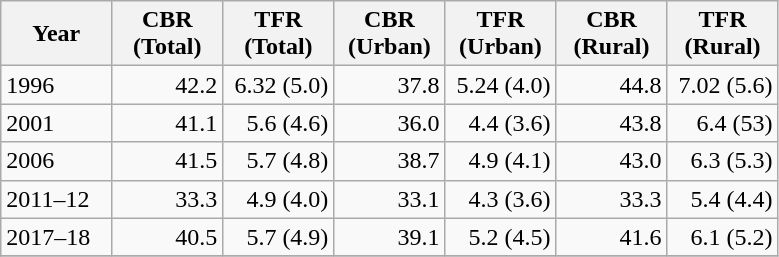<table class="wikitable">
<tr>
<th style="width:50pt;">Year</th>
<th style="width:50pt;">CBR (Total)</th>
<th style="width:50pt;">TFR (Total)</th>
<th style="width:50pt;">CBR (Urban)</th>
<th style="width:50pt;">TFR (Urban)</th>
<th style="width:50pt;">CBR (Rural)</th>
<th style="width:50pt;">TFR (Rural)</th>
</tr>
<tr>
<td>1996</td>
<td style="text-align:right;">42.2</td>
<td style="text-align:right;">6.32 (5.0)</td>
<td style="text-align:right;">37.8</td>
<td style="text-align:right;">5.24 (4.0)</td>
<td style="text-align:right;">44.8</td>
<td style="text-align:right;">7.02 (5.6)</td>
</tr>
<tr>
<td>2001</td>
<td style="text-align:right;">41.1</td>
<td style="text-align:right;">5.6 (4.6)</td>
<td style="text-align:right;">36.0</td>
<td style="text-align:right;">4.4 (3.6)</td>
<td style="text-align:right;">43.8</td>
<td style="text-align:right;">6.4 (53)</td>
</tr>
<tr>
<td>2006</td>
<td style="text-align:right;">41.5</td>
<td style="text-align:right;">5.7 (4.8)</td>
<td style="text-align:right;">38.7</td>
<td style="text-align:right;">4.9 (4.1)</td>
<td style="text-align:right;">43.0</td>
<td style="text-align:right;">6.3 (5.3)</td>
</tr>
<tr>
<td>2011–12</td>
<td style="text-align:right;">33.3</td>
<td style="text-align:right;">4.9 (4.0)</td>
<td style="text-align:right;">33.1</td>
<td style="text-align:right;">4.3 (3.6)</td>
<td style="text-align:right;">33.3</td>
<td style="text-align:right;">5.4 (4.4)</td>
</tr>
<tr>
<td>2017–18</td>
<td style="text-align:right;">40.5</td>
<td style="text-align:right;">5.7 (4.9)</td>
<td style="text-align:right;">39.1</td>
<td style="text-align:right;">5.2 (4.5)</td>
<td style="text-align:right;">41.6</td>
<td style="text-align:right;">6.1 (5.2)</td>
</tr>
<tr>
</tr>
</table>
